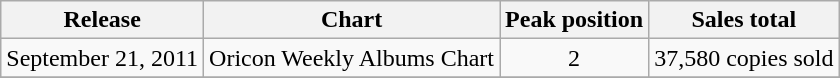<table class="wikitable">
<tr>
<th>Release</th>
<th>Chart</th>
<th>Peak position</th>
<th>Sales total</th>
</tr>
<tr>
<td>September 21, 2011</td>
<td>Oricon Weekly Albums Chart</td>
<td align="center">2</td>
<td>37,580 copies sold</td>
</tr>
<tr>
</tr>
</table>
